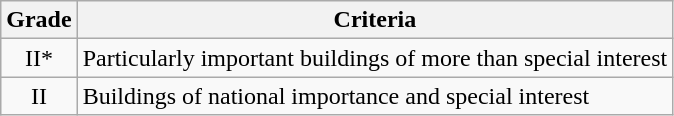<table class="wikitable">
<tr>
<th>Grade</th>
<th>Criteria</th>
</tr>
<tr>
<td align="center" >II*</td>
<td>Particularly important buildings of more than special interest</td>
</tr>
<tr>
<td align="center" >II</td>
<td>Buildings of national importance and special interest</td>
</tr>
</table>
